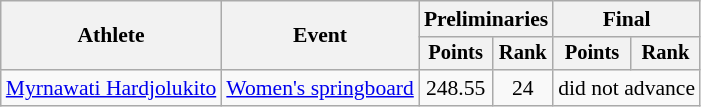<table class=wikitable style="font-size:90%;">
<tr>
<th rowspan="2">Athlete</th>
<th rowspan="2">Event</th>
<th colspan="2">Preliminaries</th>
<th colspan="2">Final</th>
</tr>
<tr style="font-size:95%">
<th>Points</th>
<th>Rank</th>
<th>Points</th>
<th>Rank</th>
</tr>
<tr align=center>
<td align=left><a href='#'>Myrnawati Hardjolukito</a></td>
<td align=left><a href='#'>Women's springboard</a></td>
<td>248.55</td>
<td>24</td>
<td colspan=2>did not advance</td>
</tr>
</table>
